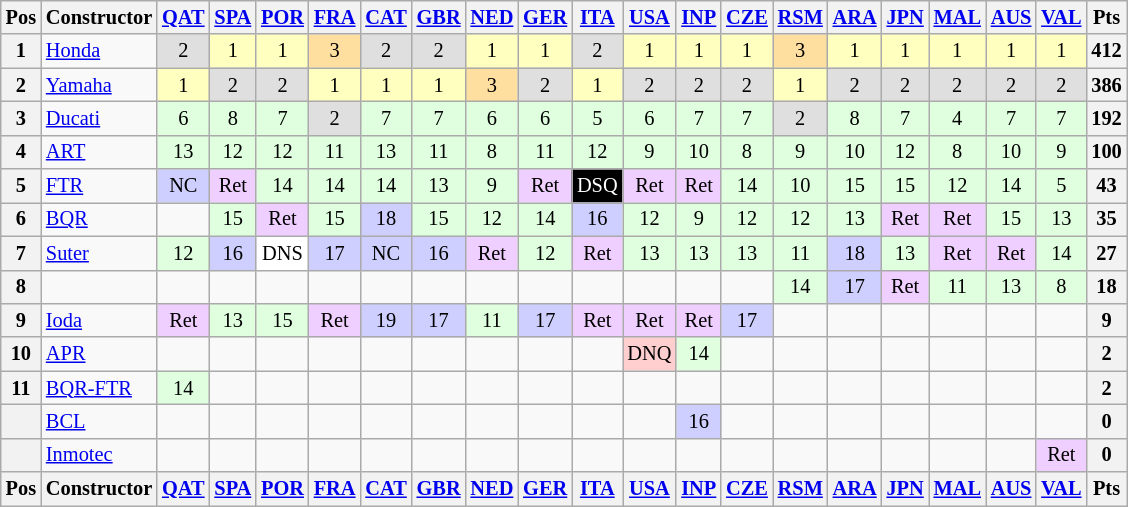<table class="wikitable" style="font-size: 85%; text-align:center">
<tr valign="top">
<th valign="middle">Pos</th>
<th valign="middle">Constructor</th>
<th><a href='#'>QAT</a><br></th>
<th><a href='#'>SPA</a><br></th>
<th><a href='#'>POR</a><br></th>
<th><a href='#'>FRA</a><br></th>
<th><a href='#'>CAT</a><br></th>
<th><a href='#'>GBR</a><br></th>
<th><a href='#'>NED</a><br></th>
<th><a href='#'>GER</a><br></th>
<th><a href='#'>ITA</a><br></th>
<th><a href='#'>USA</a><br></th>
<th><a href='#'>INP</a><br></th>
<th><a href='#'>CZE</a><br></th>
<th><a href='#'>RSM</a><br></th>
<th><a href='#'>ARA</a><br></th>
<th><a href='#'>JPN</a><br></th>
<th><a href='#'>MAL</a><br></th>
<th><a href='#'>AUS</a><br></th>
<th><a href='#'>VAL</a><br></th>
<th valign="middle">Pts</th>
</tr>
<tr>
<th>1</th>
<td align="left"> <a href='#'>Honda</a></td>
<td style="background:#dfdfdf;">2</td>
<td style="background:#ffffbf;">1</td>
<td style="background:#ffffbf;">1</td>
<td style="background:#ffdf9f;">3</td>
<td style="background:#dfdfdf;">2</td>
<td style="background:#dfdfdf;">2</td>
<td style="background:#ffffbf;">1</td>
<td style="background:#ffffbf;">1</td>
<td style="background:#dfdfdf;">2</td>
<td style="background:#ffffbf;">1</td>
<td style="background:#ffffbf;">1</td>
<td style="background:#ffffbf;">1</td>
<td style="background:#ffdf9f;">3</td>
<td style="background:#ffffbf;">1</td>
<td style="background:#ffffbf;">1</td>
<td style="background:#ffffbf;">1</td>
<td style="background:#ffffbf;">1</td>
<td style="background:#ffffbf;">1</td>
<th>412</th>
</tr>
<tr>
<th>2</th>
<td align="left"> <a href='#'>Yamaha</a></td>
<td style="background:#ffffbf;">1</td>
<td style="background:#dfdfdf;">2</td>
<td style="background:#dfdfdf;">2</td>
<td style="background:#ffffbf;">1</td>
<td style="background:#ffffbf;">1</td>
<td style="background:#ffffbf;">1</td>
<td style="background:#ffdf9f;">3</td>
<td style="background:#dfdfdf;">2</td>
<td style="background:#ffffbf;">1</td>
<td style="background:#dfdfdf;">2</td>
<td style="background:#dfdfdf;">2</td>
<td style="background:#dfdfdf;">2</td>
<td style="background:#ffffbf;">1</td>
<td style="background:#dfdfdf;">2</td>
<td style="background:#dfdfdf;">2</td>
<td style="background:#dfdfdf;">2</td>
<td style="background:#dfdfdf;">2</td>
<td style="background:#dfdfdf;">2</td>
<th>386</th>
</tr>
<tr>
<th>3</th>
<td align="left"> <a href='#'>Ducati</a></td>
<td style="background:#dfffdf;">6</td>
<td style="background:#dfffdf;">8</td>
<td style="background:#dfffdf;">7</td>
<td style="background:#dfdfdf;">2</td>
<td style="background:#dfffdf;">7</td>
<td style="background:#dfffdf;">7</td>
<td style="background:#dfffdf;">6</td>
<td style="background:#dfffdf;">6</td>
<td style="background:#dfffdf;">5</td>
<td style="background:#dfffdf;">6</td>
<td style="background:#dfffdf;">7</td>
<td style="background:#dfffdf;">7</td>
<td style="background:#dfdfdf;">2</td>
<td style="background:#dfffdf;">8</td>
<td style="background:#dfffdf;">7</td>
<td style="background:#dfffdf;">4</td>
<td style="background:#dfffdf;">7</td>
<td style="background:#dfffdf;">7</td>
<th>192</th>
</tr>
<tr>
<th>4</th>
<td align="left"> <a href='#'>ART</a></td>
<td style="background:#dfffdf;">13</td>
<td style="background:#dfffdf;">12</td>
<td style="background:#dfffdf;">12</td>
<td style="background:#dfffdf;">11</td>
<td style="background:#dfffdf;">13</td>
<td style="background:#dfffdf;">11</td>
<td style="background:#dfffdf;">8</td>
<td style="background:#dfffdf;">11</td>
<td style="background:#dfffdf;">12</td>
<td style="background:#dfffdf;">9</td>
<td style="background:#dfffdf;">10</td>
<td style="background:#dfffdf;">8</td>
<td style="background:#dfffdf;">9</td>
<td style="background:#dfffdf;">10</td>
<td style="background:#dfffdf;">12</td>
<td style="background:#dfffdf;">8</td>
<td style="background:#dfffdf;">10</td>
<td style="background:#dfffdf;">9</td>
<th>100</th>
</tr>
<tr>
<th>5</th>
<td align="left"> <a href='#'>FTR</a></td>
<td style="background:#cfcfff;">NC</td>
<td style="background:#efcfff;">Ret</td>
<td style="background:#dfffdf;">14</td>
<td style="background:#dfffdf;">14</td>
<td style="background:#dfffdf;">14</td>
<td style="background:#dfffdf;">13</td>
<td style="background:#dfffdf;">9</td>
<td style="background:#efcfff;">Ret</td>
<td style="background:black; color:white;">DSQ</td>
<td style="background:#efcfff;">Ret</td>
<td style="background:#efcfff;">Ret</td>
<td style="background:#dfffdf;">14</td>
<td style="background:#dfffdf;">10</td>
<td style="background:#dfffdf;">15</td>
<td style="background:#dfffdf;">15</td>
<td style="background:#dfffdf;">12</td>
<td style="background:#dfffdf;">14</td>
<td style="background:#dfffdf;">5</td>
<th>43</th>
</tr>
<tr>
<th>6</th>
<td align="left"> <a href='#'>BQR</a></td>
<td></td>
<td style="background:#dfffdf;">15</td>
<td style="background:#efcfff;">Ret</td>
<td style="background:#dfffdf;">15</td>
<td style="background:#cfcfff;">18</td>
<td style="background:#dfffdf;">15</td>
<td style="background:#dfffdf;">12</td>
<td style="background:#dfffdf;">14</td>
<td style="background:#cfcfff;">16</td>
<td style="background:#dfffdf;">12</td>
<td style="background:#dfffdf;">9</td>
<td style="background:#dfffdf;">12</td>
<td style="background:#dfffdf;">12</td>
<td style="background:#dfffdf;">13</td>
<td style="background:#efcfff;">Ret</td>
<td style="background:#efcfff;">Ret</td>
<td style="background:#dfffdf;">15</td>
<td style="background:#dfffdf;">13</td>
<th>35</th>
</tr>
<tr>
<th>7</th>
<td align="left"> <a href='#'>Suter</a></td>
<td style="background:#dfffdf;">12</td>
<td style="background:#cfcfff;">16</td>
<td style="background:#ffffff;">DNS</td>
<td style="background:#cfcfff;">17</td>
<td style="background:#cfcfff;">NC</td>
<td style="background:#cfcfff;">16</td>
<td style="background:#efcfff;">Ret</td>
<td style="background:#dfffdf;">12</td>
<td style="background:#efcfff;">Ret</td>
<td style="background:#dfffdf;">13</td>
<td style="background:#dfffdf;">13</td>
<td style="background:#dfffdf;">13</td>
<td style="background:#dfffdf;">11</td>
<td style="background:#cfcfff;">18</td>
<td style="background:#dfffdf;">13</td>
<td style="background:#efcfff;">Ret</td>
<td style="background:#efcfff;">Ret</td>
<td style="background:#dfffdf;">14</td>
<th>27</th>
</tr>
<tr>
<th>8</th>
<td align="left"></td>
<td></td>
<td></td>
<td></td>
<td></td>
<td></td>
<td></td>
<td></td>
<td></td>
<td></td>
<td></td>
<td></td>
<td></td>
<td style="background:#dfffdf;">14</td>
<td style="background:#cfcfff;">17</td>
<td style="background:#efcfff;">Ret</td>
<td style="background:#dfffdf;">11</td>
<td style="background:#dfffdf;">13</td>
<td style="background:#dfffdf;">8</td>
<th>18</th>
</tr>
<tr>
<th>9</th>
<td align="left"> <a href='#'>Ioda</a></td>
<td style="background:#efcfff;">Ret</td>
<td style="background:#dfffdf;">13</td>
<td style="background:#dfffdf;">15</td>
<td style="background:#efcfff;">Ret</td>
<td style="background:#cfcfff;">19</td>
<td style="background:#cfcfff;">17</td>
<td style="background:#dfffdf;">11</td>
<td style="background:#cfcfff;">17</td>
<td style="background:#efcfff;">Ret</td>
<td style="background:#efcfff;">Ret</td>
<td style="background:#efcfff;">Ret</td>
<td style="background:#cfcfff;">17</td>
<td></td>
<td></td>
<td></td>
<td></td>
<td></td>
<td></td>
<th>9</th>
</tr>
<tr>
<th>10</th>
<td align="left"> <a href='#'>APR</a></td>
<td></td>
<td></td>
<td></td>
<td></td>
<td></td>
<td></td>
<td></td>
<td></td>
<td></td>
<td style="background:#ffcfcf;">DNQ</td>
<td style="background:#dfffdf;">14</td>
<td></td>
<td></td>
<td></td>
<td></td>
<td></td>
<td></td>
<td></td>
<th>2</th>
</tr>
<tr>
<th>11</th>
<td align="left"> <a href='#'>BQR-FTR</a></td>
<td style="background:#dfffdf;">14</td>
<td></td>
<td></td>
<td></td>
<td></td>
<td></td>
<td></td>
<td></td>
<td></td>
<td></td>
<td></td>
<td></td>
<td></td>
<td></td>
<td></td>
<td></td>
<td></td>
<td></td>
<th>2</th>
</tr>
<tr>
<th></th>
<td align="left"> <a href='#'>BCL</a></td>
<td></td>
<td></td>
<td></td>
<td></td>
<td></td>
<td></td>
<td></td>
<td></td>
<td></td>
<td></td>
<td style="background:#cfcfff;">16</td>
<td></td>
<td></td>
<td></td>
<td></td>
<td></td>
<td></td>
<td></td>
<th>0</th>
</tr>
<tr>
<th></th>
<td align="left"> <a href='#'>Inmotec</a></td>
<td></td>
<td></td>
<td></td>
<td></td>
<td></td>
<td></td>
<td></td>
<td></td>
<td></td>
<td></td>
<td></td>
<td></td>
<td></td>
<td></td>
<td></td>
<td></td>
<td></td>
<td style="background:#efcfff;">Ret</td>
<th>0</th>
</tr>
<tr valign="top">
<th valign="middle">Pos</th>
<th valign="middle">Constructor</th>
<th><a href='#'>QAT</a><br></th>
<th><a href='#'>SPA</a><br></th>
<th><a href='#'>POR</a><br></th>
<th><a href='#'>FRA</a><br></th>
<th><a href='#'>CAT</a><br></th>
<th><a href='#'>GBR</a><br></th>
<th><a href='#'>NED</a><br></th>
<th><a href='#'>GER</a><br></th>
<th><a href='#'>ITA</a><br></th>
<th><a href='#'>USA</a><br></th>
<th><a href='#'>INP</a><br></th>
<th><a href='#'>CZE</a><br></th>
<th><a href='#'>RSM</a><br></th>
<th><a href='#'>ARA</a><br></th>
<th><a href='#'>JPN</a><br></th>
<th><a href='#'>MAL</a><br></th>
<th><a href='#'>AUS</a><br></th>
<th><a href='#'>VAL</a><br></th>
<th valign="middle">Pts</th>
</tr>
</table>
